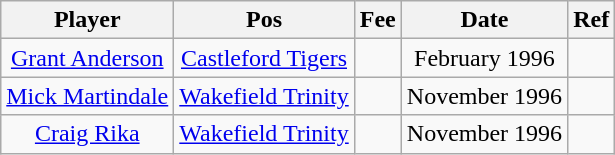<table class="wikitable" style="text-align:center; width="70%; text-align:left">
<tr>
<th><strong>Player</strong></th>
<th><strong>Pos</strong></th>
<th><strong>Fee</strong></th>
<th><strong>Date</strong></th>
<th><strong>Ref</strong></th>
</tr>
<tr --->
<td><a href='#'>Grant Anderson</a></td>
<td><a href='#'>Castleford Tigers</a></td>
<td></td>
<td>February 1996</td>
<td></td>
</tr>
<tr --->
<td><a href='#'>Mick Martindale</a></td>
<td><a href='#'>Wakefield Trinity</a></td>
<td></td>
<td>November 1996</td>
<td></td>
</tr>
<tr --->
<td><a href='#'>Craig Rika</a></td>
<td><a href='#'>Wakefield Trinity</a></td>
<td></td>
<td>November 1996</td>
<td></td>
</tr>
</table>
